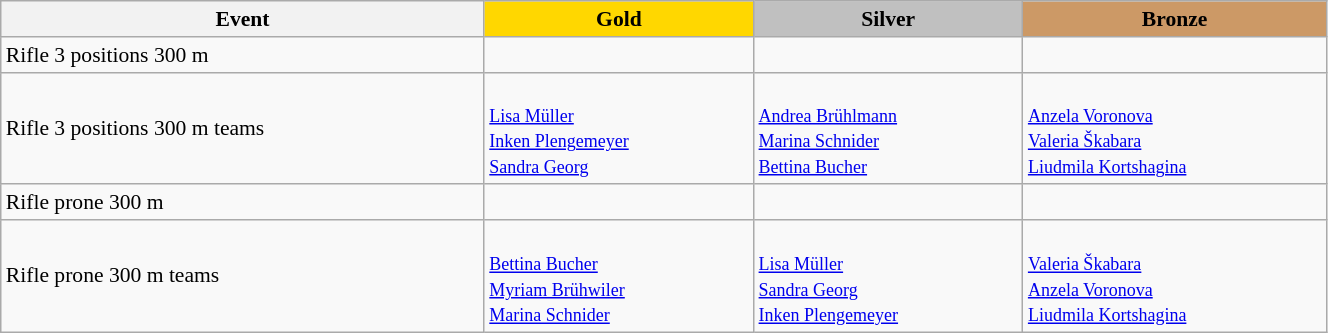<table class="wikitable" width=70% style="font-size:90%; text-align:left;">
<tr align=center>
<th>Event</th>
<td bgcolor=gold><strong>Gold</strong></td>
<td bgcolor=silver><strong>Silver</strong></td>
<td bgcolor=cc9966><strong>Bronze</strong></td>
</tr>
<tr>
<td>Rifle 3 positions 300 m</td>
<td></td>
<td></td>
<td></td>
</tr>
<tr>
<td>Rifle 3 positions 300 m teams</td>
<td><br><small><a href='#'>Lisa Müller</a><br><a href='#'>Inken Plengemeyer</a><br><a href='#'>Sandra Georg</a></small></td>
<td><br><small><a href='#'>Andrea Brühlmann</a><br><a href='#'>Marina Schnider</a><br><a href='#'>Bettina Bucher</a></small></td>
<td><br><small><a href='#'>Anzela Voronova</a><br><a href='#'>Valeria Škabara</a><br><a href='#'>Liudmila Kortshagina</a></small></td>
</tr>
<tr>
<td>Rifle prone 300 m</td>
<td></td>
<td></td>
<td></td>
</tr>
<tr>
<td>Rifle prone 300 m teams</td>
<td><br><small><a href='#'>Bettina Bucher</a><br><a href='#'>Myriam Brühwiler</a><br><a href='#'>Marina Schnider</a></small></td>
<td><br><small><a href='#'>Lisa Müller</a><br><a href='#'>Sandra Georg</a><br><a href='#'>Inken Plengemeyer</a></small></td>
<td><br><small><a href='#'>Valeria Škabara</a><br><a href='#'>Anzela Voronova</a><br><a href='#'>Liudmila Kortshagina</a></small></td>
</tr>
</table>
